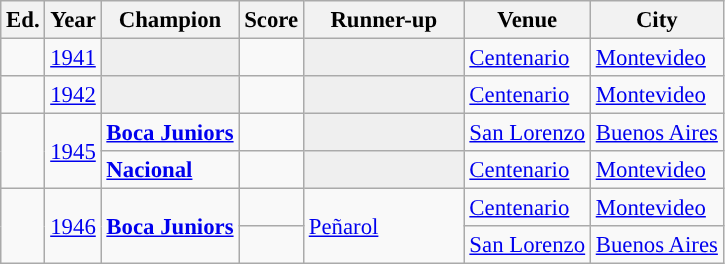<table class="wikitable sortable" style=font-size:95%>
<tr>
<th>Ed.</th>
<th>Year</th>
<th>Champion</th>
<th>Score</th>
<th width=100px>Runner-up</th>
<th>Venue</th>
<th>City</th>
</tr>
<tr>
<td></td>
<td><a href='#'>1941</a></td>
<td style="background:#efefef"></td>
<td></td>
<td style="background:#efefef"></td>
<td><a href='#'>Centenario</a></td>
<td><a href='#'>Montevideo</a></td>
</tr>
<tr>
<td></td>
<td><a href='#'>1942</a></td>
<td style="background:#efefef"></td>
<td></td>
<td style="background:#efefef"></td>
<td><a href='#'>Centenario</a></td>
<td><a href='#'>Montevideo</a></td>
</tr>
<tr>
<td rowspan=2></td>
<td rowspan=2><a href='#'>1945</a></td>
<td> <strong><a href='#'>Boca Juniors</a></strong> </td>
<td></td>
<td style="background:#efefef"></td>
<td><a href='#'>San Lorenzo</a></td>
<td><a href='#'>Buenos Aires</a></td>
</tr>
<tr>
<td> <strong><a href='#'>Nacional</a></strong> </td>
<td></td>
<td style="background:#efefef"></td>
<td><a href='#'>Centenario</a></td>
<td><a href='#'>Montevideo</a></td>
</tr>
<tr>
<td rowspan=2></td>
<td rowspan=2><a href='#'>1946</a></td>
<td rowspan=2> <strong><a href='#'>Boca Juniors</a></strong> </td>
<td></td>
<td rowspan=2> <a href='#'>Peñarol</a></td>
<td><a href='#'>Centenario</a></td>
<td><a href='#'>Montevideo</a></td>
</tr>
<tr>
<td></td>
<td><a href='#'>San Lorenzo</a></td>
<td><a href='#'>Buenos Aires</a></td>
</tr>
</table>
